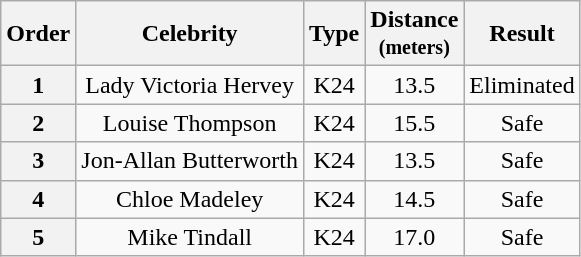<table class="wikitable plainrowheaders" style="text-align:center;">
<tr>
<th>Order</th>
<th>Celebrity</th>
<th>Type</th>
<th>Distance<br><small>(meters)</small></th>
<th>Result</th>
</tr>
<tr>
<th>1</th>
<td>Lady Victoria Hervey</td>
<td>K24</td>
<td>13.5</td>
<td>Eliminated</td>
</tr>
<tr>
<th>2</th>
<td>Louise Thompson</td>
<td>K24</td>
<td>15.5</td>
<td>Safe</td>
</tr>
<tr>
<th>3</th>
<td>Jon-Allan Butterworth</td>
<td>K24</td>
<td>13.5</td>
<td>Safe</td>
</tr>
<tr>
<th>4</th>
<td>Chloe Madeley</td>
<td>K24</td>
<td>14.5</td>
<td>Safe</td>
</tr>
<tr>
<th>5</th>
<td>Mike Tindall</td>
<td>K24</td>
<td>17.0</td>
<td>Safe</td>
</tr>
</table>
